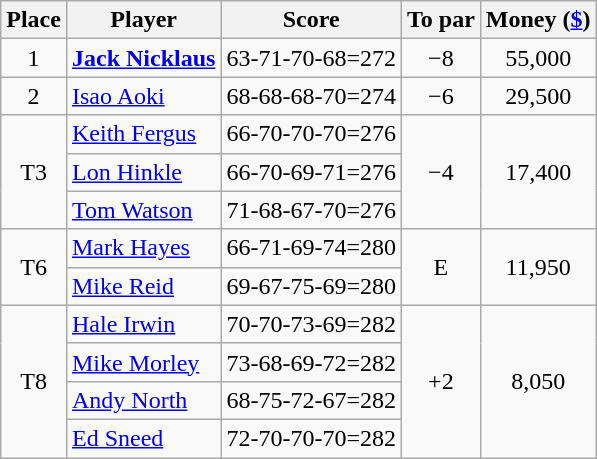<table class=wikitable>
<tr>
<th>Place</th>
<th>Player</th>
<th>Score</th>
<th>To par</th>
<th>Money (<a href='#'>$</a>)</th>
</tr>
<tr>
<td align=center>1</td>
<td> <strong><a href='#'>Jack Nicklaus</a></strong></td>
<td>63-71-70-68=272</td>
<td align=center>−8</td>
<td align=center>55,000</td>
</tr>
<tr>
<td align=center>2</td>
<td> <a href='#'>Isao Aoki</a></td>
<td>68-68-68-70=274</td>
<td align=center>−6</td>
<td align=center>29,500</td>
</tr>
<tr>
<td rowspan=3 align=center>T3</td>
<td> <a href='#'>Keith Fergus</a></td>
<td>66-70-70-70=276</td>
<td rowspan=3 align=center>−4</td>
<td rowspan=3 align=center>17,400</td>
</tr>
<tr>
<td> <a href='#'>Lon Hinkle</a></td>
<td>66-70-69-71=276</td>
</tr>
<tr>
<td> <a href='#'>Tom Watson</a></td>
<td>71-68-67-70=276</td>
</tr>
<tr>
<td rowspan=2 align=center>T6</td>
<td> <a href='#'>Mark Hayes</a></td>
<td>66-71-69-74=280</td>
<td rowspan=2 align=center>E</td>
<td rowspan=2 align=center>11,950</td>
</tr>
<tr>
<td> <a href='#'>Mike Reid</a></td>
<td>69-67-75-69=280</td>
</tr>
<tr>
<td rowspan=4 align=center>T8</td>
<td> <a href='#'>Hale Irwin</a></td>
<td>70-70-73-69=282</td>
<td rowspan=4 align=center>+2</td>
<td rowspan=4 align=center>8,050</td>
</tr>
<tr>
<td> <a href='#'>Mike Morley</a></td>
<td>73-68-69-72=282</td>
</tr>
<tr>
<td> <a href='#'>Andy North</a></td>
<td>68-75-72-67=282</td>
</tr>
<tr>
<td> <a href='#'>Ed Sneed</a></td>
<td>72-70-70-70=282</td>
</tr>
</table>
